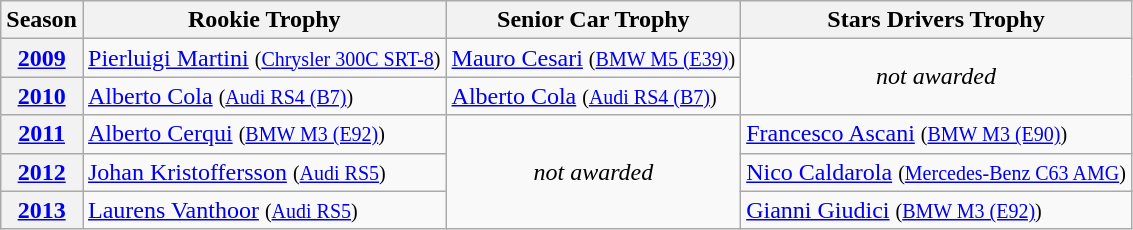<table class="wikitable">
<tr>
<th>Season</th>
<th>Rookie Trophy</th>
<th>Senior Car Trophy</th>
<th>Stars Drivers Trophy</th>
</tr>
<tr>
<th><a href='#'>2009</a></th>
<td> <a href='#'>Pierluigi Martini</a> <small>(<a href='#'>Chrysler 300C SRT-8</a>)</small></td>
<td> <a href='#'>Mauro Cesari</a> <small>(<a href='#'>BMW M5 (E39)</a>)</small></td>
<td rowspan=2 style="text-align:center;"><em>not awarded</em></td>
</tr>
<tr>
<th><a href='#'>2010</a></th>
<td> <a href='#'>Alberto Cola</a> <small>(<a href='#'>Audi RS4 (B7)</a>)</small></td>
<td> <a href='#'>Alberto Cola</a> <small>(<a href='#'>Audi RS4 (B7)</a>)</small></td>
</tr>
<tr>
<th><a href='#'>2011</a></th>
<td> <a href='#'>Alberto Cerqui</a> <small>(<a href='#'>BMW M3 (E92)</a>)</small></td>
<td rowspan=3 style="text-align:center;"><em>not awarded</em></td>
<td> <a href='#'>Francesco Ascani</a> <small>(<a href='#'>BMW M3 (E90)</a>)</small></td>
</tr>
<tr>
<th><a href='#'>2012</a></th>
<td> <a href='#'>Johan Kristoffersson</a> <small>(<a href='#'>Audi RS5</a>)</small></td>
<td> <a href='#'>Nico Caldarola</a> <small>(<a href='#'>Mercedes-Benz C63 AMG</a>)</small></td>
</tr>
<tr>
<th><a href='#'>2013</a></th>
<td> <a href='#'>Laurens Vanthoor</a> <small>(<a href='#'>Audi RS5</a>)</small></td>
<td> <a href='#'>Gianni Giudici</a> <small>(<a href='#'>BMW M3 (E92)</a>)</small></td>
</tr>
</table>
